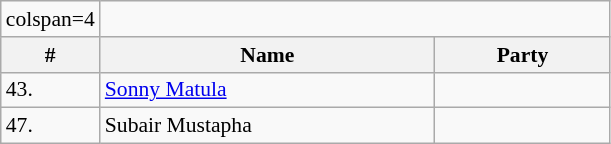<table class=wikitable style="font-size:90%">
<tr>
<td>colspan=4 </td>
</tr>
<tr>
<th>#</th>
<th width=55%>Name</th>
<th colspan=2 width=110px>Party</th>
</tr>
<tr>
<td>43.</td>
<td><a href='#'>Sonny Matula</a></td>
<td></td>
</tr>
<tr>
<td>47.</td>
<td>Subair Mustapha</td>
<td></td>
</tr>
</table>
